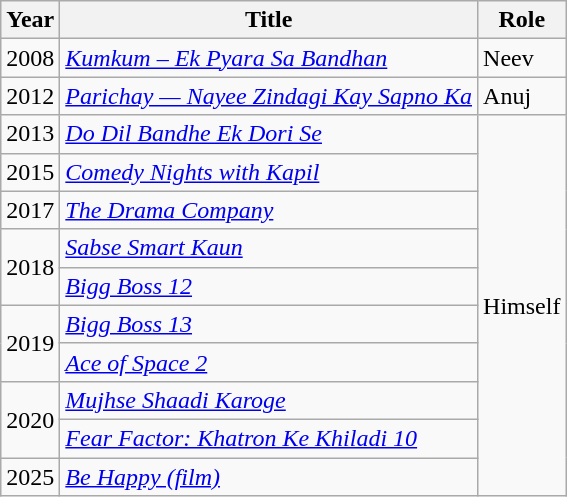<table class="wikitable">
<tr>
<th>Year</th>
<th>Title</th>
<th>Role</th>
</tr>
<tr>
<td>2008</td>
<td><em><a href='#'>Kumkum – Ek Pyara Sa Bandhan</a></em></td>
<td>Neev</td>
</tr>
<tr>
<td>2012</td>
<td><em><a href='#'>Parichay — Nayee Zindagi Kay Sapno Ka</a></em></td>
<td>Anuj</td>
</tr>
<tr>
<td>2013</td>
<td><em><a href='#'>Do Dil Bandhe Ek Dori Se</a></em></td>
<td rowspan="10">Himself</td>
</tr>
<tr>
<td>2015</td>
<td><em><a href='#'>Comedy Nights with Kapil</a></em></td>
</tr>
<tr>
<td>2017</td>
<td><em><a href='#'>The Drama Company</a></em></td>
</tr>
<tr>
<td rowspan="2">2018</td>
<td><em><a href='#'>Sabse Smart Kaun</a></em></td>
</tr>
<tr>
<td><em><a href='#'>Bigg Boss 12</a></em></td>
</tr>
<tr>
<td rowspan="2">2019</td>
<td><em><a href='#'>Bigg Boss 13</a></em></td>
</tr>
<tr>
<td><em><a href='#'>Ace of Space 2</a></em></td>
</tr>
<tr>
<td rowspan="2">2020</td>
<td><em><a href='#'>Mujhse Shaadi Karoge</a></em></td>
</tr>
<tr>
<td><em><a href='#'>Fear Factor: Khatron Ke Khiladi 10</a></em></td>
</tr>
<tr>
<td>2025</td>
<td><em><a href='#'>Be Happy (film)</a></em></td>
</tr>
</table>
